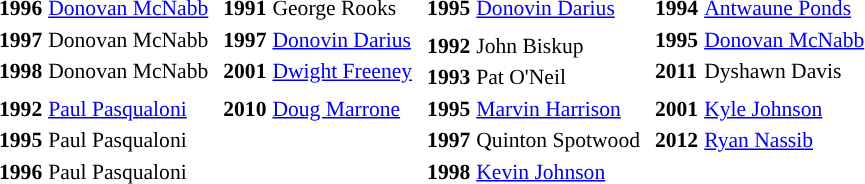<table style="font-size:.9em;">
<tr>
<td valign="top"><br><table>
<tr>
<th colspan="2"><a href='#'></a></th>
</tr>
<tr>
<td><strong>1996</strong></td>
<td><a href='#'>Donovan McNabb</a></td>
</tr>
<tr>
<td><strong>1997</strong></td>
<td>Donovan McNabb</td>
</tr>
<tr>
<td><strong>1998</strong></td>
<td>Donovan McNabb</td>
</tr>
<tr>
<th colspan="2"></th>
</tr>
<tr>
<td><strong>1992</strong></td>
<td><a href='#'>Paul Pasqualoni</a></td>
</tr>
<tr>
<td><strong>1995</strong></td>
<td>Paul Pasqualoni</td>
</tr>
<tr>
<td><strong>1996</strong></td>
<td>Paul Pasqualoni</td>
</tr>
</table>
</td>
<td valign="top"><br><table>
<tr>
<th colspan="2"><a href='#'></a></th>
</tr>
<tr>
<td><strong>1991</strong></td>
<td>George Rooks</td>
</tr>
<tr>
<td><strong>1997</strong></td>
<td><a href='#'>Donovin Darius</a></td>
</tr>
<tr>
<td><strong>2001</strong></td>
<td><a href='#'>Dwight Freeney</a></td>
</tr>
<tr>
<th colspan="2"></th>
</tr>
<tr>
<td><strong>2010</strong></td>
<td><a href='#'>Doug Marrone</a></td>
</tr>
</table>
</td>
<td valign="top"><br><table>
<tr>
<th colspan="2"><a href='#'></a></th>
</tr>
<tr>
<td><strong>1995</strong></td>
<td><a href='#'>Donovin Darius</a></td>
</tr>
<tr>
<th colspan="2"><a href='#'></a></th>
</tr>
<tr>
<td><strong>1992</strong></td>
<td>John Biskup</td>
</tr>
<tr>
<td><strong>1993</strong></td>
<td>Pat O'Neil</td>
</tr>
<tr>
<td><strong>1995</strong></td>
<td><a href='#'>Marvin Harrison</a></td>
</tr>
<tr>
<td><strong>1997</strong></td>
<td>Quinton Spotwood</td>
</tr>
<tr>
<td><strong>1998</strong></td>
<td><a href='#'>Kevin Johnson</a></td>
</tr>
</table>
</td>
<td valign="top"><br><table>
<tr>
<th colspan="2"></th>
</tr>
<tr>
<td><strong>1994</strong></td>
<td><a href='#'>Antwaune Ponds</a></td>
</tr>
<tr>
<td><strong>1995</strong></td>
<td><a href='#'>Donovan McNabb</a></td>
</tr>
<tr>
<td><strong>2011</strong></td>
<td>Dyshawn Davis</td>
</tr>
<tr>
<th colspan="2"><a href='#'></a></th>
</tr>
<tr>
<td><strong>2001</strong></td>
<td><a href='#'>Kyle Johnson</a></td>
</tr>
<tr>
<td><strong>2012</strong></td>
<td><a href='#'>Ryan Nassib</a></td>
</tr>
</table>
</td>
</tr>
</table>
